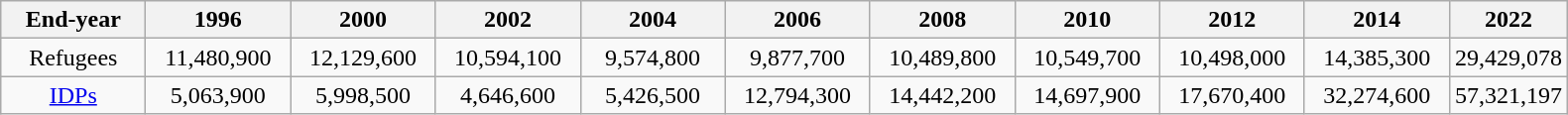<table class="wikitable" style="text-align: center">
<tr>
<th scope="col" style="width: 90px;">End-year</th>
<th scope="col" style="width: 90px;">1996</th>
<th scope="col" style="width: 90px;">2000</th>
<th scope="col" style="width: 90px;">2002</th>
<th scope="col" style="width: 90px;">2004</th>
<th scope="col" style="width: 90px;">2006</th>
<th scope="col" style="width: 90px;">2008</th>
<th scope="col" style="width: 90px;">2010</th>
<th scope="col" style="width: 90px;">2012</th>
<th scope="col" style="width: 90px;">2014</th>
<th>2022</th>
</tr>
<tr>
<td>Refugees</td>
<td>11,480,900</td>
<td>12,129,600</td>
<td>10,594,100</td>
<td>9,574,800</td>
<td>9,877,700</td>
<td>10,489,800</td>
<td>10,549,700</td>
<td>10,498,000</td>
<td>14,385,300</td>
<td>29,429,078</td>
</tr>
<tr>
<td><a href='#'>IDPs</a></td>
<td>5,063,900</td>
<td>5,998,500</td>
<td>4,646,600</td>
<td>5,426,500</td>
<td>12,794,300</td>
<td>14,442,200</td>
<td>14,697,900</td>
<td>17,670,400</td>
<td>32,274,600</td>
<td>57,321,197</td>
</tr>
</table>
